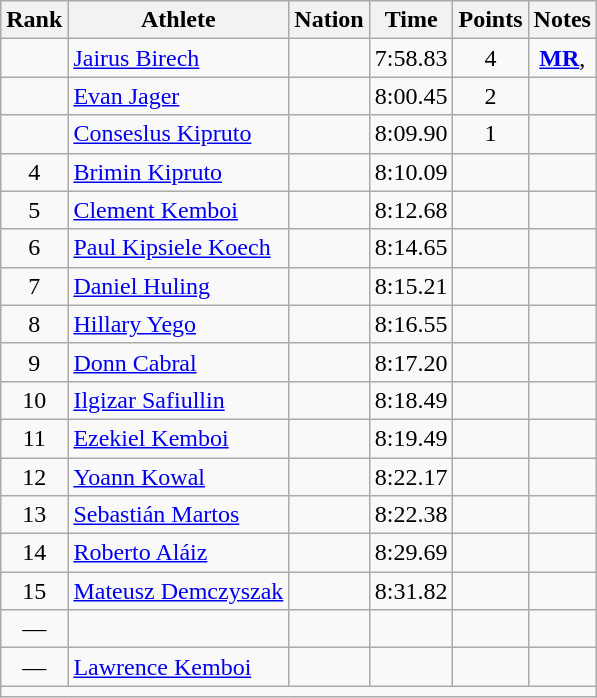<table class="wikitable mw-datatable sortable" style="text-align:center;">
<tr>
<th>Rank</th>
<th>Athlete</th>
<th>Nation</th>
<th>Time</th>
<th>Points</th>
<th>Notes</th>
</tr>
<tr>
<td></td>
<td align=left><a href='#'>Jairus Birech</a></td>
<td align=left></td>
<td>7:58.83</td>
<td>4</td>
<td><strong><a href='#'>MR</a></strong>, </td>
</tr>
<tr>
<td></td>
<td align=left><a href='#'>Evan Jager</a></td>
<td align=left></td>
<td>8:00.45</td>
<td>2</td>
<td><strong></strong></td>
</tr>
<tr>
<td></td>
<td align=left><a href='#'>Conseslus Kipruto</a></td>
<td align=left></td>
<td>8:09.90</td>
<td>1</td>
<td></td>
</tr>
<tr>
<td>4</td>
<td align=left><a href='#'>Brimin Kipruto</a></td>
<td align=left></td>
<td>8:10.09</td>
<td></td>
<td></td>
</tr>
<tr>
<td>5</td>
<td align=left><a href='#'>Clement Kemboi</a></td>
<td align=left></td>
<td>8:12.68</td>
<td></td>
<td></td>
</tr>
<tr>
<td>6</td>
<td align=left><a href='#'>Paul Kipsiele Koech</a></td>
<td align=left></td>
<td>8:14.65</td>
<td></td>
<td></td>
</tr>
<tr>
<td>7</td>
<td align=left><a href='#'>Daniel Huling</a></td>
<td align=left></td>
<td>8:15.21</td>
<td></td>
<td></td>
</tr>
<tr>
<td>8</td>
<td align=left><a href='#'>Hillary Yego</a></td>
<td align=left></td>
<td>8:16.55</td>
<td></td>
<td></td>
</tr>
<tr>
<td>9</td>
<td align=left><a href='#'>Donn Cabral</a></td>
<td align=left></td>
<td>8:17.20</td>
<td></td>
<td></td>
</tr>
<tr>
<td>10</td>
<td align=left><a href='#'>Ilgizar Safiullin</a></td>
<td align=left></td>
<td>8:18.49</td>
<td></td>
<td></td>
</tr>
<tr>
<td>11</td>
<td align=left><a href='#'>Ezekiel Kemboi</a></td>
<td align=left></td>
<td>8:19.49</td>
<td></td>
<td></td>
</tr>
<tr>
<td>12</td>
<td align=left><a href='#'>Yoann Kowal</a></td>
<td align=left></td>
<td>8:22.17</td>
<td></td>
<td></td>
</tr>
<tr>
<td>13</td>
<td align=left><a href='#'>Sebastián Martos</a></td>
<td align=left></td>
<td>8:22.38</td>
<td></td>
<td></td>
</tr>
<tr>
<td>14</td>
<td align=left><a href='#'>Roberto Aláiz</a></td>
<td align=left></td>
<td>8:29.69</td>
<td></td>
<td></td>
</tr>
<tr>
<td>15</td>
<td align=left><a href='#'>Mateusz Demczyszak</a></td>
<td align=left></td>
<td>8:31.82</td>
<td></td>
<td></td>
</tr>
<tr>
<td>—</td>
<td align=left></td>
<td align=left></td>
<td></td>
<td></td>
<td></td>
</tr>
<tr>
<td>—</td>
<td align=left><a href='#'>Lawrence Kemboi</a></td>
<td align=left></td>
<td></td>
<td></td>
<td></td>
</tr>
<tr class="sortbottom">
<td colspan=6></td>
</tr>
</table>
